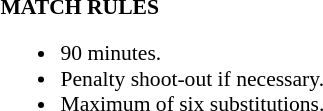<table width=100% style="font-size: 90%">
<tr>
<td width=50% valign=top><br><strong>MATCH RULES</strong><ul><li>90 minutes.</li><li>Penalty shoot-out if necessary.</li><li>Maximum of six substitutions.</li></ul></td>
</tr>
</table>
